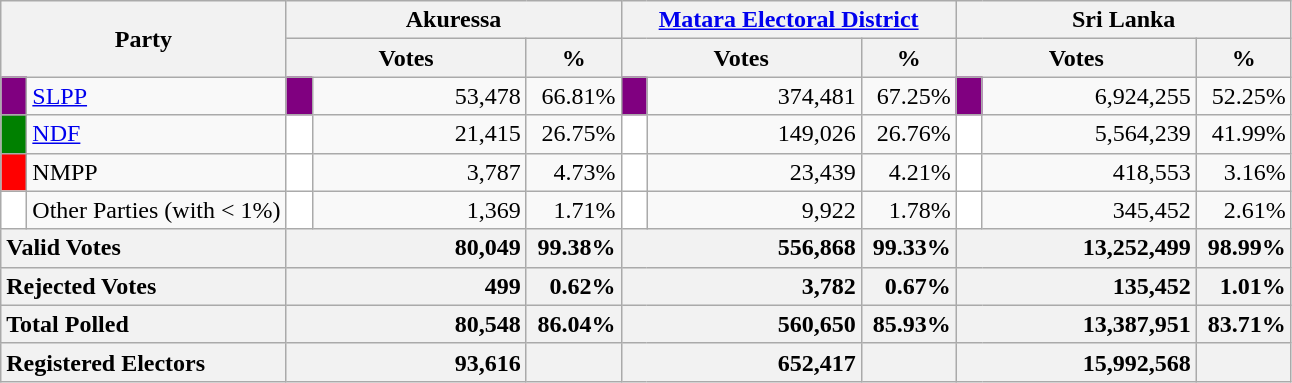<table class="wikitable">
<tr>
<th colspan="2" width="144px"rowspan="2">Party</th>
<th colspan="3" width="216px">Akuressa</th>
<th colspan="3" width="216px"><a href='#'>Matara Electoral District</a></th>
<th colspan="3" width="216px">Sri Lanka</th>
</tr>
<tr>
<th colspan="2" width="144px">Votes</th>
<th>%</th>
<th colspan="2" width="144px">Votes</th>
<th>%</th>
<th colspan="2" width="144px">Votes</th>
<th>%</th>
</tr>
<tr>
<td style="background-color:purple;" width="10px"></td>
<td style="text-align:left;"><a href='#'>SLPP</a></td>
<td style="background-color:purple;" width="10px"></td>
<td style="text-align:right;">53,478</td>
<td style="text-align:right;">66.81%</td>
<td style="background-color:purple;" width="10px"></td>
<td style="text-align:right;">374,481</td>
<td style="text-align:right;">67.25%</td>
<td style="background-color:purple;" width="10px"></td>
<td style="text-align:right;">6,924,255</td>
<td style="text-align:right;">52.25%</td>
</tr>
<tr>
<td style="background-color:green;" width="10px"></td>
<td style="text-align:left;"><a href='#'>NDF</a></td>
<td style="background-color:white;" width="10px"></td>
<td style="text-align:right;">21,415</td>
<td style="text-align:right;">26.75%</td>
<td style="background-color:white;" width="10px"></td>
<td style="text-align:right;">149,026</td>
<td style="text-align:right;">26.76%</td>
<td style="background-color:white;" width="10px"></td>
<td style="text-align:right;">5,564,239</td>
<td style="text-align:right;">41.99%</td>
</tr>
<tr>
<td style="background-color:red;" width="10px"></td>
<td style="text-align:left;">NMPP</td>
<td style="background-color:white;" width="10px"></td>
<td style="text-align:right;">3,787</td>
<td style="text-align:right;">4.73%</td>
<td style="background-color:white;" width="10px"></td>
<td style="text-align:right;">23,439</td>
<td style="text-align:right;">4.21%</td>
<td style="background-color:white;" width="10px"></td>
<td style="text-align:right;">418,553</td>
<td style="text-align:right;">3.16%</td>
</tr>
<tr>
<td style="background-color:white;" width="10px"></td>
<td style="text-align:left;">Other Parties (with < 1%)</td>
<td style="background-color:white;" width="10px"></td>
<td style="text-align:right;">1,369</td>
<td style="text-align:right;">1.71%</td>
<td style="background-color:white;" width="10px"></td>
<td style="text-align:right;">9,922</td>
<td style="text-align:right;">1.78%</td>
<td style="background-color:white;" width="10px"></td>
<td style="text-align:right;">345,452</td>
<td style="text-align:right;">2.61%</td>
</tr>
<tr>
<th colspan="2" width="144px"style="text-align:left;">Valid Votes</th>
<th style="text-align:right;"colspan="2" width="144px">80,049</th>
<th style="text-align:right;">99.38%</th>
<th style="text-align:right;"colspan="2" width="144px">556,868</th>
<th style="text-align:right;">99.33%</th>
<th style="text-align:right;"colspan="2" width="144px">13,252,499</th>
<th style="text-align:right;">98.99%</th>
</tr>
<tr>
<th colspan="2" width="144px"style="text-align:left;">Rejected Votes</th>
<th style="text-align:right;"colspan="2" width="144px">499</th>
<th style="text-align:right;">0.62%</th>
<th style="text-align:right;"colspan="2" width="144px">3,782</th>
<th style="text-align:right;">0.67%</th>
<th style="text-align:right;"colspan="2" width="144px">135,452</th>
<th style="text-align:right;">1.01%</th>
</tr>
<tr>
<th colspan="2" width="144px"style="text-align:left;">Total Polled</th>
<th style="text-align:right;"colspan="2" width="144px">80,548</th>
<th style="text-align:right;">86.04%</th>
<th style="text-align:right;"colspan="2" width="144px">560,650</th>
<th style="text-align:right;">85.93%</th>
<th style="text-align:right;"colspan="2" width="144px">13,387,951</th>
<th style="text-align:right;">83.71%</th>
</tr>
<tr>
<th colspan="2" width="144px"style="text-align:left;">Registered Electors</th>
<th style="text-align:right;"colspan="2" width="144px">93,616</th>
<th></th>
<th style="text-align:right;"colspan="2" width="144px">652,417</th>
<th></th>
<th style="text-align:right;"colspan="2" width="144px">15,992,568</th>
<th></th>
</tr>
</table>
